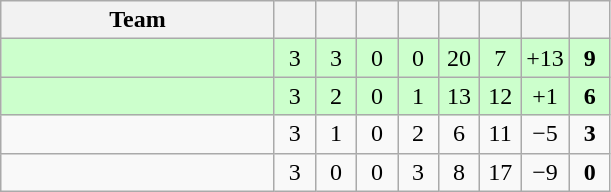<table class="wikitable" style="text-align: center;">
<tr>
<th width="175">Team</th>
<th width="20"></th>
<th width="20"></th>
<th width="20"></th>
<th width="20"></th>
<th width="20"></th>
<th width="20"></th>
<th width="20"></th>
<th width="20"></th>
</tr>
<tr align=center bgcolor=#ccffcc>
<td style="text-align:left;"></td>
<td>3</td>
<td>3</td>
<td>0</td>
<td>0</td>
<td>20</td>
<td>7</td>
<td>+13</td>
<td><strong>9</strong></td>
</tr>
<tr align=center bgcolor=#ccffcc>
<td style="text-align:left;"></td>
<td>3</td>
<td>2</td>
<td>0</td>
<td>1</td>
<td>13</td>
<td>12</td>
<td>+1</td>
<td><strong>6</strong></td>
</tr>
<tr>
<td style="text-align:left;"></td>
<td>3</td>
<td>1</td>
<td>0</td>
<td>2</td>
<td>6</td>
<td>11</td>
<td>−5</td>
<td><strong>3</strong></td>
</tr>
<tr>
<td style="text-align:left;"></td>
<td>3</td>
<td>0</td>
<td>0</td>
<td>3</td>
<td>8</td>
<td>17</td>
<td>−9</td>
<td><strong>0</strong></td>
</tr>
</table>
